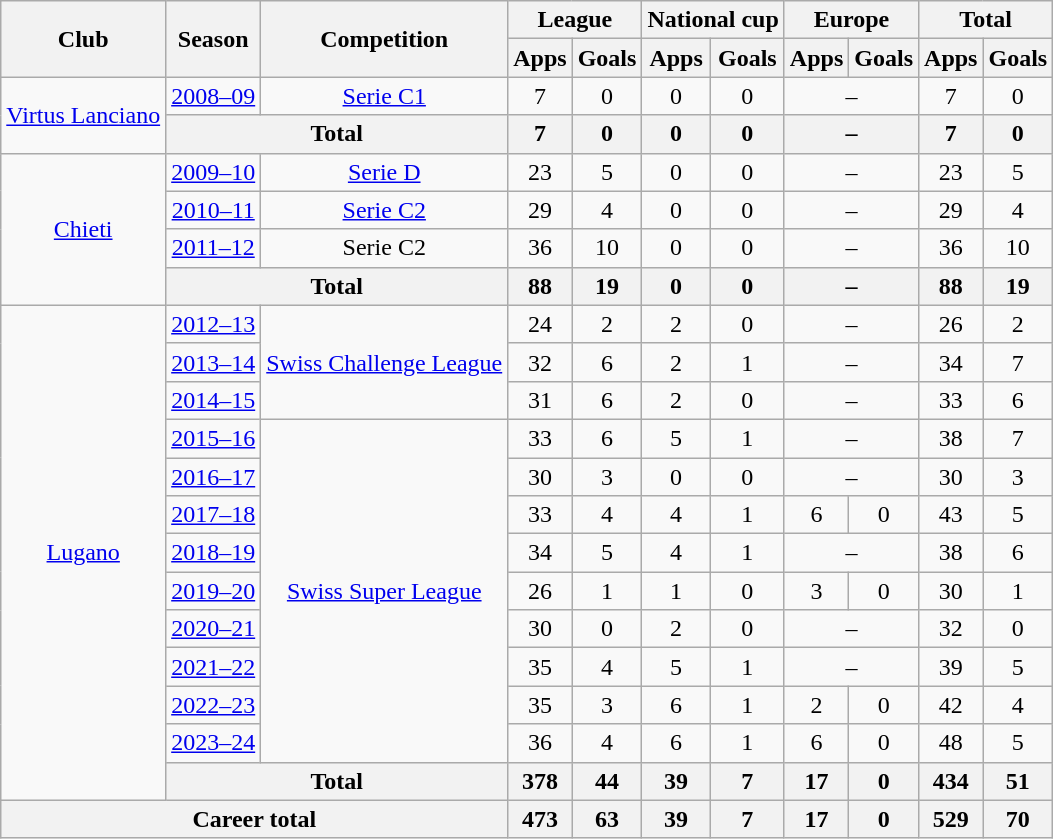<table class="wikitable" style="text-align: center;">
<tr>
<th rowspan="2">Club</th>
<th rowspan="2">Season</th>
<th rowspan="2">Competition</th>
<th colspan="2">League</th>
<th colspan="2">National cup</th>
<th colspan="2">Europe</th>
<th colspan="2">Total</th>
</tr>
<tr>
<th>Apps</th>
<th>Goals</th>
<th>Apps</th>
<th>Goals</th>
<th>Apps</th>
<th>Goals</th>
<th>Apps</th>
<th>Goals</th>
</tr>
<tr>
<td rowspan="2" valign="center"><a href='#'>Virtus Lanciano</a></td>
<td><a href='#'>2008–09</a></td>
<td><a href='#'>Serie C1</a></td>
<td>7</td>
<td>0</td>
<td>0</td>
<td>0</td>
<td colspan="2">–</td>
<td>7</td>
<td>0</td>
</tr>
<tr>
<th colspan="2">Total</th>
<th>7</th>
<th>0</th>
<th>0</th>
<th>0</th>
<th colspan="2">–</th>
<th>7</th>
<th>0</th>
</tr>
<tr>
<td rowspan="4" valign="center"><a href='#'>Chieti</a></td>
<td><a href='#'>2009–10</a></td>
<td><a href='#'>Serie D</a></td>
<td>23</td>
<td>5</td>
<td>0</td>
<td>0</td>
<td colspan="2">–</td>
<td>23</td>
<td>5</td>
</tr>
<tr>
<td><a href='#'>2010–11</a></td>
<td><a href='#'>Serie C2</a></td>
<td>29</td>
<td>4</td>
<td>0</td>
<td>0</td>
<td colspan="2">–</td>
<td>29</td>
<td>4</td>
</tr>
<tr>
<td><a href='#'>2011–12</a></td>
<td>Serie C2</td>
<td>36</td>
<td>10</td>
<td>0</td>
<td>0</td>
<td colspan="2">–</td>
<td>36</td>
<td>10</td>
</tr>
<tr>
<th colspan="2">Total</th>
<th>88</th>
<th>19</th>
<th>0</th>
<th>0</th>
<th colspan="2">–</th>
<th>88</th>
<th>19</th>
</tr>
<tr>
<td rowspan=13 valign="center"><a href='#'>Lugano</a></td>
<td><a href='#'>2012–13</a></td>
<td rowspan=3><a href='#'>Swiss Challenge League</a></td>
<td>24</td>
<td>2</td>
<td>2</td>
<td>0</td>
<td colspan="2">–</td>
<td>26</td>
<td>2</td>
</tr>
<tr>
<td><a href='#'>2013–14</a></td>
<td>32</td>
<td>6</td>
<td>2</td>
<td>1</td>
<td colspan="2">–</td>
<td>34</td>
<td>7</td>
</tr>
<tr>
<td><a href='#'>2014–15</a></td>
<td>31</td>
<td>6</td>
<td>2</td>
<td>0</td>
<td colspan="2">–</td>
<td>33</td>
<td>6</td>
</tr>
<tr>
<td><a href='#'>2015–16</a></td>
<td rowspan=9><a href='#'>Swiss Super League</a></td>
<td>33</td>
<td>6</td>
<td>5</td>
<td>1</td>
<td colspan="2">–</td>
<td>38</td>
<td>7</td>
</tr>
<tr>
<td><a href='#'>2016–17</a></td>
<td>30</td>
<td>3</td>
<td>0</td>
<td>0</td>
<td colspan="2">–</td>
<td>30</td>
<td>3</td>
</tr>
<tr>
<td><a href='#'>2017–18</a></td>
<td>33</td>
<td>4</td>
<td>4</td>
<td>1</td>
<td>6</td>
<td>0</td>
<td>43</td>
<td>5</td>
</tr>
<tr>
<td><a href='#'>2018–19</a></td>
<td>34</td>
<td>5</td>
<td>4</td>
<td>1</td>
<td colspan="2">–</td>
<td>38</td>
<td>6</td>
</tr>
<tr>
<td><a href='#'>2019–20</a></td>
<td>26</td>
<td>1</td>
<td>1</td>
<td>0</td>
<td>3</td>
<td>0</td>
<td>30</td>
<td>1</td>
</tr>
<tr>
<td><a href='#'>2020–21</a></td>
<td>30</td>
<td>0</td>
<td>2</td>
<td>0</td>
<td colspan="2">–</td>
<td>32</td>
<td>0</td>
</tr>
<tr>
<td><a href='#'>2021–22</a></td>
<td>35</td>
<td>4</td>
<td>5</td>
<td>1</td>
<td colspan="2">–</td>
<td>39</td>
<td>5</td>
</tr>
<tr>
<td><a href='#'>2022–23</a></td>
<td>35</td>
<td>3</td>
<td>6</td>
<td>1</td>
<td>2</td>
<td>0</td>
<td>42</td>
<td>4</td>
</tr>
<tr>
<td><a href='#'>2023–24</a></td>
<td>36</td>
<td>4</td>
<td>6</td>
<td>1</td>
<td>6</td>
<td>0</td>
<td>48</td>
<td>5</td>
</tr>
<tr>
<th colspan="2">Total</th>
<th>378</th>
<th>44</th>
<th>39</th>
<th>7</th>
<th>17</th>
<th>0</th>
<th>434</th>
<th>51</th>
</tr>
<tr>
<th colspan="3">Career total</th>
<th>473</th>
<th>63</th>
<th>39</th>
<th>7</th>
<th>17</th>
<th>0</th>
<th>529</th>
<th>70</th>
</tr>
</table>
